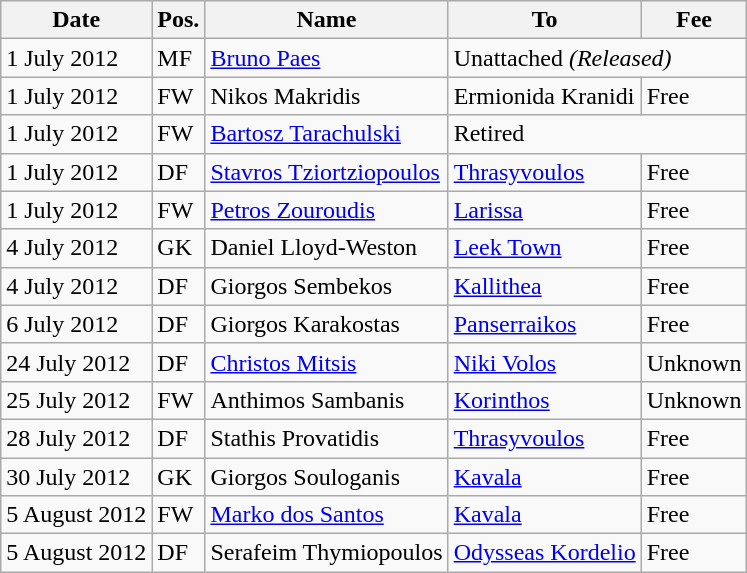<table class="wikitable">
<tr>
<th>Date</th>
<th>Pos.</th>
<th>Name</th>
<th>To</th>
<th>Fee</th>
</tr>
<tr>
<td>1 July 2012</td>
<td>MF</td>
<td> <a href='#'>Bruno Paes</a></td>
<td colspan=2>Unattached <em>(Released)</em></td>
</tr>
<tr>
<td>1 July 2012</td>
<td>FW</td>
<td> Nikos Makridis</td>
<td>Ermionida Kranidi</td>
<td>Free</td>
</tr>
<tr>
<td>1 July 2012</td>
<td>FW</td>
<td> <a href='#'>Bartosz Tarachulski</a></td>
<td colspan=2>Retired</td>
</tr>
<tr>
<td>1 July 2012</td>
<td>DF</td>
<td> <a href='#'>Stavros Tziortziopoulos</a></td>
<td><a href='#'>Thrasyvoulos</a></td>
<td>Free</td>
</tr>
<tr>
<td>1 July 2012</td>
<td>FW</td>
<td> <a href='#'>Petros Zouroudis</a></td>
<td><a href='#'>Larissa</a></td>
<td>Free</td>
</tr>
<tr>
<td>4 July 2012</td>
<td>GK</td>
<td> Daniel Lloyd-Weston</td>
<td><a href='#'>Leek Town</a></td>
<td>Free</td>
</tr>
<tr>
<td>4 July 2012</td>
<td>DF</td>
<td> Giorgos Sembekos</td>
<td><a href='#'>Kallithea</a></td>
<td>Free</td>
</tr>
<tr>
<td>6 July 2012</td>
<td>DF</td>
<td> Giorgos Karakostas</td>
<td><a href='#'>Panserraikos</a></td>
<td>Free</td>
</tr>
<tr>
<td>24 July 2012</td>
<td>DF</td>
<td> <a href='#'>Christos Mitsis</a></td>
<td><a href='#'>Niki Volos</a></td>
<td>Unknown</td>
</tr>
<tr>
<td>25 July 2012</td>
<td>FW</td>
<td> Anthimos Sambanis</td>
<td><a href='#'>Korinthos</a></td>
<td>Unknown</td>
</tr>
<tr>
<td>28 July 2012</td>
<td>DF</td>
<td> Stathis Provatidis</td>
<td><a href='#'>Thrasyvoulos</a></td>
<td>Free</td>
</tr>
<tr>
<td>30 July 2012</td>
<td>GK</td>
<td> Giorgos Souloganis</td>
<td><a href='#'>Kavala</a></td>
<td>Free</td>
</tr>
<tr>
<td>5 August 2012</td>
<td>FW</td>
<td> <a href='#'>Marko dos Santos</a></td>
<td><a href='#'>Kavala</a></td>
<td>Free</td>
</tr>
<tr>
<td>5 August 2012</td>
<td>DF</td>
<td> Serafeim Thymiopoulos</td>
<td><a href='#'>Odysseas Kordelio</a></td>
<td>Free</td>
</tr>
</table>
